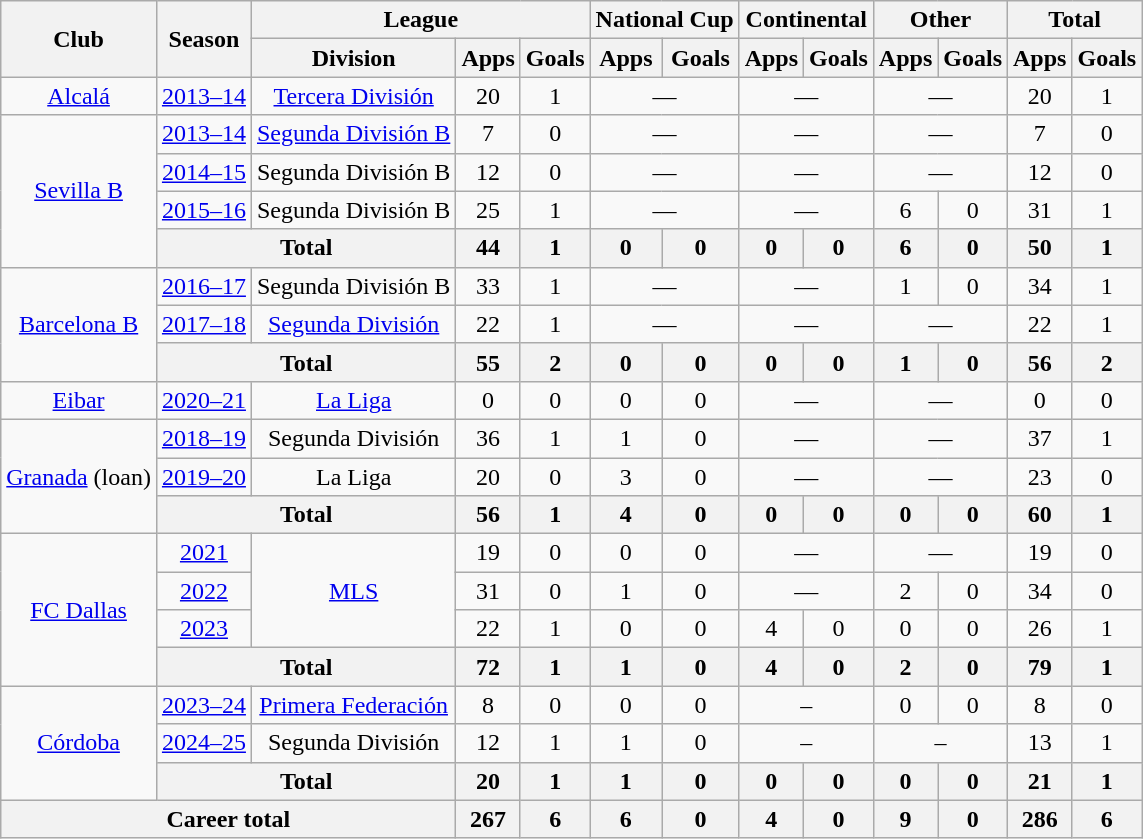<table class="wikitable" style="text-align:center">
<tr>
<th rowspan="2">Club</th>
<th rowspan="2">Season</th>
<th colspan="3">League</th>
<th colspan="2">National Cup</th>
<th colspan="2">Continental</th>
<th colspan="2">Other</th>
<th colspan="2">Total</th>
</tr>
<tr>
<th>Division</th>
<th>Apps</th>
<th>Goals</th>
<th>Apps</th>
<th>Goals</th>
<th>Apps</th>
<th>Goals</th>
<th>Apps</th>
<th>Goals</th>
<th>Apps</th>
<th>Goals</th>
</tr>
<tr>
<td><a href='#'>Alcalá</a></td>
<td><a href='#'>2013–14</a></td>
<td><a href='#'>Tercera División</a></td>
<td>20</td>
<td>1</td>
<td colspan="2">—</td>
<td colspan="2">—</td>
<td colspan="2">—</td>
<td>20</td>
<td>1</td>
</tr>
<tr>
<td rowspan="4"><a href='#'>Sevilla B</a></td>
<td><a href='#'>2013–14</a></td>
<td><a href='#'>Segunda División B</a></td>
<td>7</td>
<td>0</td>
<td colspan="2">—</td>
<td colspan="2">—</td>
<td colspan="2">—</td>
<td>7</td>
<td>0</td>
</tr>
<tr>
<td><a href='#'>2014–15</a></td>
<td>Segunda División B</td>
<td>12</td>
<td>0</td>
<td colspan="2">—</td>
<td colspan="2">—</td>
<td colspan="2">—</td>
<td>12</td>
<td>0</td>
</tr>
<tr>
<td><a href='#'>2015–16</a></td>
<td>Segunda División B</td>
<td>25</td>
<td>1</td>
<td colspan="2">—</td>
<td colspan="2">—</td>
<td>6</td>
<td>0</td>
<td>31</td>
<td>1</td>
</tr>
<tr>
<th colspan="2">Total</th>
<th>44</th>
<th>1</th>
<th>0</th>
<th>0</th>
<th>0</th>
<th>0</th>
<th>6</th>
<th>0</th>
<th>50</th>
<th>1</th>
</tr>
<tr>
<td rowspan="3"><a href='#'>Barcelona B</a></td>
<td><a href='#'>2016–17</a></td>
<td>Segunda División B</td>
<td>33</td>
<td>1</td>
<td colspan="2">—</td>
<td colspan="2">—</td>
<td>1</td>
<td>0</td>
<td>34</td>
<td>1</td>
</tr>
<tr>
<td><a href='#'>2017–18</a></td>
<td><a href='#'>Segunda División</a></td>
<td>22</td>
<td>1</td>
<td colspan="2">—</td>
<td colspan="2">—</td>
<td colspan="2">—</td>
<td>22</td>
<td>1</td>
</tr>
<tr>
<th colspan="2">Total</th>
<th>55</th>
<th>2</th>
<th>0</th>
<th>0</th>
<th>0</th>
<th>0</th>
<th>1</th>
<th>0</th>
<th>56</th>
<th>2</th>
</tr>
<tr>
<td><a href='#'>Eibar</a></td>
<td><a href='#'>2020–21</a></td>
<td><a href='#'>La Liga</a></td>
<td>0</td>
<td>0</td>
<td>0</td>
<td>0</td>
<td colspan="2">—</td>
<td colspan="2">—</td>
<td>0</td>
<td>0</td>
</tr>
<tr>
<td rowspan="3"><a href='#'>Granada</a> (loan)</td>
<td><a href='#'>2018–19</a></td>
<td>Segunda División</td>
<td>36</td>
<td>1</td>
<td>1</td>
<td>0</td>
<td colspan="2">—</td>
<td colspan="2">—</td>
<td>37</td>
<td>1</td>
</tr>
<tr>
<td><a href='#'>2019–20</a></td>
<td>La Liga</td>
<td>20</td>
<td>0</td>
<td>3</td>
<td>0</td>
<td colspan="2">—</td>
<td colspan="2">—</td>
<td>23</td>
<td>0</td>
</tr>
<tr>
<th colspan="2">Total</th>
<th>56</th>
<th>1</th>
<th>4</th>
<th>0</th>
<th>0</th>
<th>0</th>
<th>0</th>
<th>0</th>
<th>60</th>
<th>1</th>
</tr>
<tr>
<td rowspan=4><a href='#'>FC Dallas</a></td>
<td><a href='#'>2021</a></td>
<td rowspan=3><a href='#'>MLS</a></td>
<td>19</td>
<td>0</td>
<td>0</td>
<td>0</td>
<td colspan="2">—</td>
<td colspan="2">—</td>
<td>19</td>
<td>0</td>
</tr>
<tr>
<td><a href='#'>2022</a></td>
<td>31</td>
<td>0</td>
<td>1</td>
<td>0</td>
<td colspan="2">—</td>
<td>2</td>
<td>0</td>
<td>34</td>
<td>0</td>
</tr>
<tr>
<td><a href='#'>2023</a></td>
<td>22</td>
<td>1</td>
<td>0</td>
<td>0</td>
<td>4</td>
<td>0</td>
<td>0</td>
<td>0</td>
<td>26</td>
<td>1</td>
</tr>
<tr>
<th colspan="2">Total</th>
<th>72</th>
<th>1</th>
<th>1</th>
<th>0</th>
<th>4</th>
<th>0</th>
<th>2</th>
<th>0</th>
<th>79</th>
<th>1</th>
</tr>
<tr>
<td align=center valign=center rowspan=3><a href='#'>Córdoba</a></td>
<td><a href='#'>2023–24</a></td>
<td><a href='#'>Primera Federación</a></td>
<td>8</td>
<td>0</td>
<td>0</td>
<td>0</td>
<td colspan="2">–</td>
<td>0</td>
<td>0</td>
<td>8</td>
<td>0</td>
</tr>
<tr>
<td><a href='#'>2024–25</a></td>
<td>Segunda División</td>
<td>12</td>
<td>1</td>
<td>1</td>
<td>0</td>
<td colspan="2">–</td>
<td colspan="2">–</td>
<td>13</td>
<td>1</td>
</tr>
<tr>
<th colspan=2>Total</th>
<th>20</th>
<th>1</th>
<th>1</th>
<th>0</th>
<th>0</th>
<th>0</th>
<th>0</th>
<th>0</th>
<th>21</th>
<th>1</th>
</tr>
<tr>
<th colspan="3">Career total</th>
<th>267</th>
<th>6</th>
<th>6</th>
<th>0</th>
<th>4</th>
<th>0</th>
<th>9</th>
<th>0</th>
<th>286</th>
<th>6</th>
</tr>
</table>
